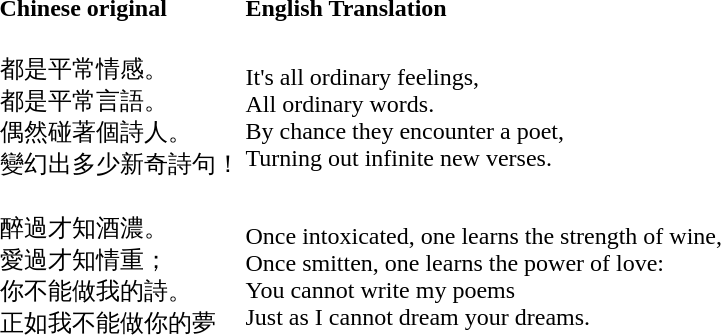<table>
<tr>
<td><br><strong>Chinese original</strong></td>
<td><br><strong>English Translation</strong></td>
</tr>
<tr>
<td><br>都是平常情感。<br>
都是平常言語。<br>
偶然碰著個詩人。<br>
變幻出多少新奇詩句！</td>
<td><br>It's all ordinary feelings,<br>
All ordinary words.<br>
By chance they encounter a poet,<br>
Turning out infinite new verses.</td>
</tr>
<tr>
<td><br>醉過才知酒濃。<br>
愛過才知情重；<br>
你不能做我的詩。<br>
正如我不能做你的夢</td>
<td><br>Once intoxicated, one learns the strength of wine,<br>
Once smitten, one learns the power of love:<br>
You cannot write my poems<br>
Just as I cannot dream your dreams.</td>
</tr>
</table>
